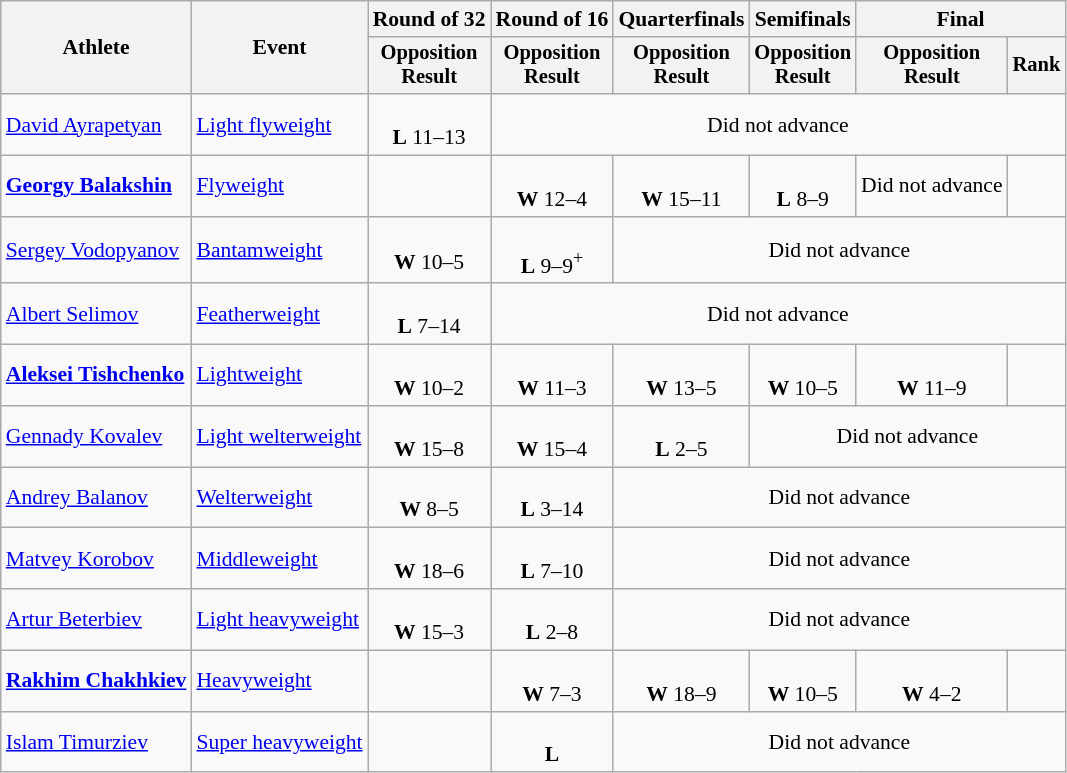<table class="wikitable" style="font-size:90%">
<tr>
<th rowspan="2">Athlete</th>
<th rowspan="2">Event</th>
<th>Round of 32</th>
<th>Round of 16</th>
<th>Quarterfinals</th>
<th>Semifinals</th>
<th colspan=2>Final</th>
</tr>
<tr style="font-size:95%">
<th>Opposition<br>Result</th>
<th>Opposition<br>Result</th>
<th>Opposition<br>Result</th>
<th>Opposition<br>Result</th>
<th>Opposition<br>Result</th>
<th>Rank</th>
</tr>
<tr align=center>
<td align=left><a href='#'>David Ayrapetyan</a></td>
<td align=left><a href='#'>Light flyweight</a></td>
<td><br><strong>L</strong> 11–13</td>
<td colspan=5>Did not advance</td>
</tr>
<tr align=center>
<td align=left><strong><a href='#'>Georgy Balakshin</a></strong></td>
<td align=left><a href='#'>Flyweight</a></td>
<td></td>
<td><br><strong>W</strong> 12–4</td>
<td><br><strong>W</strong> 15–11</td>
<td><br><strong>L</strong> 8–9</td>
<td>Did not advance</td>
<td></td>
</tr>
<tr align=center>
<td align=left><a href='#'>Sergey Vodopyanov</a></td>
<td align=left><a href='#'>Bantamweight</a></td>
<td><br><strong>W</strong> 10–5</td>
<td><br><strong>L</strong> 9–9<sup>+</sup></td>
<td colspan=4>Did not advance</td>
</tr>
<tr align=center>
<td align=left><a href='#'>Albert Selimov</a></td>
<td align=left><a href='#'>Featherweight</a></td>
<td><br><strong>L</strong> 7–14</td>
<td colspan=5>Did not advance</td>
</tr>
<tr align=center>
<td align=left><strong><a href='#'>Aleksei Tishchenko</a></strong></td>
<td align=left><a href='#'>Lightweight</a></td>
<td><br><strong>W</strong> 10–2</td>
<td><br><strong>W</strong> 11–3</td>
<td><br><strong>W</strong> 13–5</td>
<td><br><strong>W</strong> 10–5</td>
<td><br><strong>W</strong> 11–9</td>
<td></td>
</tr>
<tr align=center>
<td align=left><a href='#'>Gennady Kovalev</a></td>
<td align=left><a href='#'>Light welterweight</a></td>
<td><br><strong>W</strong> 15–8</td>
<td><br><strong>W</strong> 15–4</td>
<td><br><strong>L</strong> 2–5</td>
<td colspan=3>Did not advance</td>
</tr>
<tr align=center>
<td align=left><a href='#'>Andrey Balanov</a></td>
<td align=left><a href='#'>Welterweight</a></td>
<td><br><strong>W</strong> 8–5</td>
<td><br><strong>L</strong> 3–14</td>
<td colspan=4>Did not advance</td>
</tr>
<tr align=center>
<td align=left><a href='#'>Matvey Korobov</a></td>
<td align=left><a href='#'>Middleweight</a></td>
<td><br><strong>W</strong> 18–6</td>
<td><br><strong>L</strong> 7–10</td>
<td colspan=4>Did not advance</td>
</tr>
<tr align=center>
<td align=left><a href='#'>Artur Beterbiev</a></td>
<td align=left><a href='#'>Light heavyweight</a></td>
<td><br><strong>W</strong> 15–3</td>
<td><br><strong>L</strong> 2–8</td>
<td colspan=4>Did not advance</td>
</tr>
<tr align=center>
<td align=left><strong><a href='#'>Rakhim Chakhkiev</a></strong></td>
<td align=left><a href='#'>Heavyweight</a></td>
<td></td>
<td><br><strong>W</strong> 7–3</td>
<td><br><strong>W</strong> 18–9</td>
<td><br><strong>W</strong> 10–5</td>
<td><br><strong>W</strong> 4–2</td>
<td></td>
</tr>
<tr align=center>
<td align=left><a href='#'>Islam Timurziev</a></td>
<td align=left><a href='#'>Super heavyweight</a></td>
<td></td>
<td><br><strong>L</strong> </td>
<td colspan=4>Did not advance</td>
</tr>
</table>
